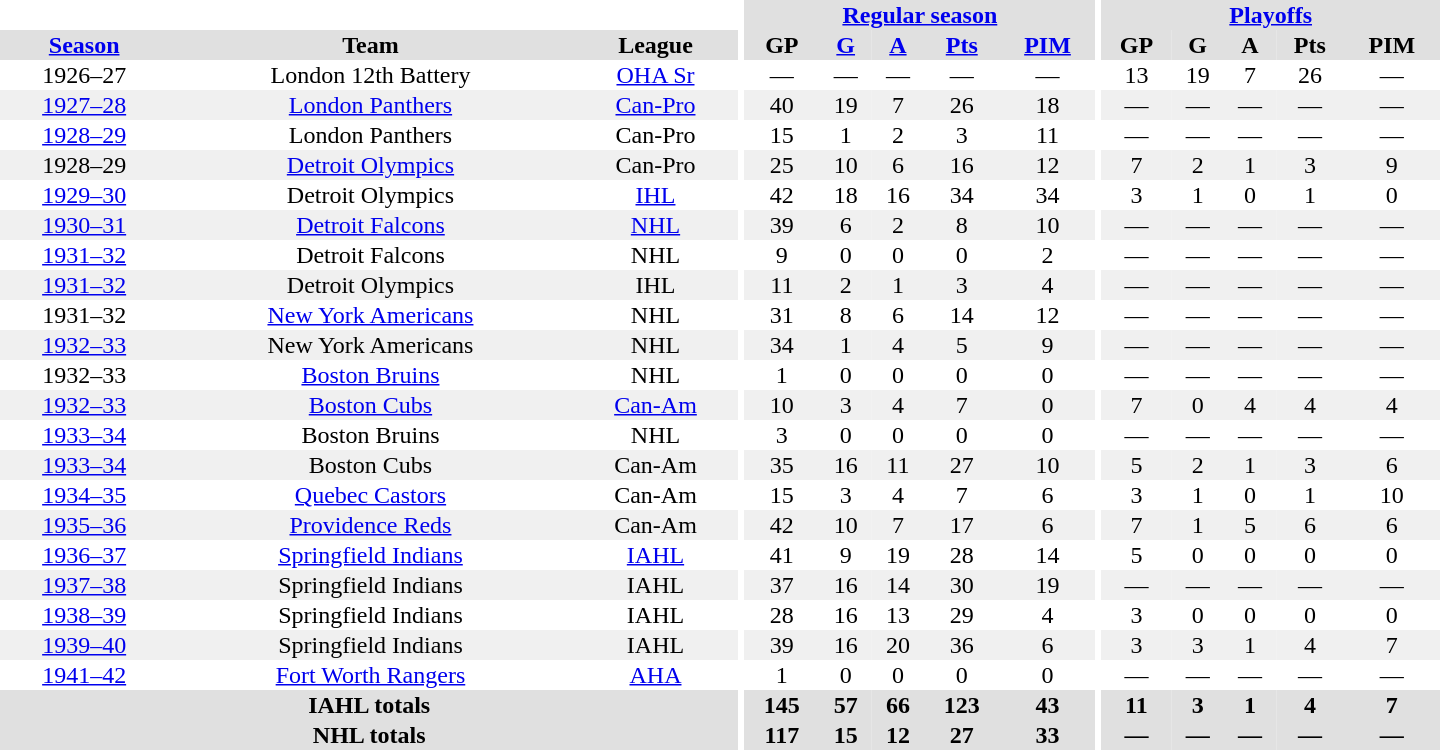<table border="0" cellpadding="1" cellspacing="0" style="text-align:center; width:60em">
<tr bgcolor="#e0e0e0">
<th colspan="3" bgcolor="#ffffff"></th>
<th rowspan="100" bgcolor="#ffffff"></th>
<th colspan="5"><a href='#'>Regular season</a></th>
<th rowspan="100" bgcolor="#ffffff"></th>
<th colspan="5"><a href='#'>Playoffs</a></th>
</tr>
<tr bgcolor="#e0e0e0">
<th><a href='#'>Season</a></th>
<th>Team</th>
<th>League</th>
<th>GP</th>
<th><a href='#'>G</a></th>
<th><a href='#'>A</a></th>
<th><a href='#'>Pts</a></th>
<th><a href='#'>PIM</a></th>
<th>GP</th>
<th>G</th>
<th>A</th>
<th>Pts</th>
<th>PIM</th>
</tr>
<tr>
<td>1926–27</td>
<td>London 12th Battery</td>
<td><a href='#'>OHA Sr</a></td>
<td>—</td>
<td>—</td>
<td>—</td>
<td>—</td>
<td>—</td>
<td>13</td>
<td>19</td>
<td>7</td>
<td>26</td>
<td>—</td>
</tr>
<tr bgcolor="#f0f0f0">
<td><a href='#'>1927–28</a></td>
<td><a href='#'>London Panthers</a></td>
<td><a href='#'>Can-Pro</a></td>
<td>40</td>
<td>19</td>
<td>7</td>
<td>26</td>
<td>18</td>
<td>—</td>
<td>—</td>
<td>—</td>
<td>—</td>
<td>—</td>
</tr>
<tr>
<td><a href='#'>1928–29</a></td>
<td>London Panthers</td>
<td>Can-Pro</td>
<td>15</td>
<td>1</td>
<td>2</td>
<td>3</td>
<td>11</td>
<td>—</td>
<td>—</td>
<td>—</td>
<td>—</td>
<td>—</td>
</tr>
<tr bgcolor="#f0f0f0">
<td>1928–29</td>
<td><a href='#'>Detroit Olympics</a></td>
<td>Can-Pro</td>
<td>25</td>
<td>10</td>
<td>6</td>
<td>16</td>
<td>12</td>
<td>7</td>
<td>2</td>
<td>1</td>
<td>3</td>
<td>9</td>
</tr>
<tr>
<td><a href='#'>1929–30</a></td>
<td>Detroit Olympics</td>
<td><a href='#'>IHL</a></td>
<td>42</td>
<td>18</td>
<td>16</td>
<td>34</td>
<td>34</td>
<td>3</td>
<td>1</td>
<td>0</td>
<td>1</td>
<td>0</td>
</tr>
<tr bgcolor="#f0f0f0">
<td><a href='#'>1930–31</a></td>
<td><a href='#'>Detroit Falcons</a></td>
<td><a href='#'>NHL</a></td>
<td>39</td>
<td>6</td>
<td>2</td>
<td>8</td>
<td>10</td>
<td>—</td>
<td>—</td>
<td>—</td>
<td>—</td>
<td>—</td>
</tr>
<tr>
<td><a href='#'>1931–32</a></td>
<td>Detroit Falcons</td>
<td>NHL</td>
<td>9</td>
<td>0</td>
<td>0</td>
<td>0</td>
<td>2</td>
<td>—</td>
<td>—</td>
<td>—</td>
<td>—</td>
<td>—</td>
</tr>
<tr bgcolor="#f0f0f0">
<td><a href='#'>1931–32</a></td>
<td>Detroit Olympics</td>
<td>IHL</td>
<td>11</td>
<td>2</td>
<td>1</td>
<td>3</td>
<td>4</td>
<td>—</td>
<td>—</td>
<td>—</td>
<td>—</td>
<td>—</td>
</tr>
<tr>
<td>1931–32</td>
<td><a href='#'>New York Americans</a></td>
<td>NHL</td>
<td>31</td>
<td>8</td>
<td>6</td>
<td>14</td>
<td>12</td>
<td>—</td>
<td>—</td>
<td>—</td>
<td>—</td>
<td>—</td>
</tr>
<tr bgcolor="#f0f0f0">
<td><a href='#'>1932–33</a></td>
<td>New York Americans</td>
<td>NHL</td>
<td>34</td>
<td>1</td>
<td>4</td>
<td>5</td>
<td>9</td>
<td>—</td>
<td>—</td>
<td>—</td>
<td>—</td>
<td>—</td>
</tr>
<tr>
<td>1932–33</td>
<td><a href='#'>Boston Bruins</a></td>
<td>NHL</td>
<td>1</td>
<td>0</td>
<td>0</td>
<td>0</td>
<td>0</td>
<td>—</td>
<td>—</td>
<td>—</td>
<td>—</td>
<td>—</td>
</tr>
<tr bgcolor="#f0f0f0">
<td><a href='#'>1932–33</a></td>
<td><a href='#'>Boston Cubs</a></td>
<td><a href='#'>Can-Am</a></td>
<td>10</td>
<td>3</td>
<td>4</td>
<td>7</td>
<td>0</td>
<td>7</td>
<td>0</td>
<td>4</td>
<td>4</td>
<td>4</td>
</tr>
<tr>
<td><a href='#'>1933–34</a></td>
<td>Boston Bruins</td>
<td>NHL</td>
<td>3</td>
<td>0</td>
<td>0</td>
<td>0</td>
<td>0</td>
<td>—</td>
<td>—</td>
<td>—</td>
<td>—</td>
<td>—</td>
</tr>
<tr bgcolor="#f0f0f0">
<td><a href='#'>1933–34</a></td>
<td>Boston Cubs</td>
<td>Can-Am</td>
<td>35</td>
<td>16</td>
<td>11</td>
<td>27</td>
<td>10</td>
<td>5</td>
<td>2</td>
<td>1</td>
<td>3</td>
<td>6</td>
</tr>
<tr>
<td><a href='#'>1934–35</a></td>
<td><a href='#'>Quebec Castors</a></td>
<td>Can-Am</td>
<td>15</td>
<td>3</td>
<td>4</td>
<td>7</td>
<td>6</td>
<td>3</td>
<td>1</td>
<td>0</td>
<td>1</td>
<td>10</td>
</tr>
<tr bgcolor="#f0f0f0">
<td><a href='#'>1935–36</a></td>
<td><a href='#'>Providence Reds</a></td>
<td>Can-Am</td>
<td>42</td>
<td>10</td>
<td>7</td>
<td>17</td>
<td>6</td>
<td>7</td>
<td>1</td>
<td>5</td>
<td>6</td>
<td>6</td>
</tr>
<tr>
<td><a href='#'>1936–37</a></td>
<td><a href='#'>Springfield Indians</a></td>
<td><a href='#'>IAHL</a></td>
<td>41</td>
<td>9</td>
<td>19</td>
<td>28</td>
<td>14</td>
<td>5</td>
<td>0</td>
<td>0</td>
<td>0</td>
<td>0</td>
</tr>
<tr bgcolor="#f0f0f0">
<td><a href='#'>1937–38</a></td>
<td>Springfield Indians</td>
<td>IAHL</td>
<td>37</td>
<td>16</td>
<td>14</td>
<td>30</td>
<td>19</td>
<td>—</td>
<td>—</td>
<td>—</td>
<td>—</td>
<td>—</td>
</tr>
<tr>
<td><a href='#'>1938–39</a></td>
<td>Springfield Indians</td>
<td>IAHL</td>
<td>28</td>
<td>16</td>
<td>13</td>
<td>29</td>
<td>4</td>
<td>3</td>
<td>0</td>
<td>0</td>
<td>0</td>
<td>0</td>
</tr>
<tr bgcolor="#f0f0f0">
<td><a href='#'>1939–40</a></td>
<td>Springfield Indians</td>
<td>IAHL</td>
<td>39</td>
<td>16</td>
<td>20</td>
<td>36</td>
<td>6</td>
<td>3</td>
<td>3</td>
<td>1</td>
<td>4</td>
<td>7</td>
</tr>
<tr>
<td><a href='#'>1941–42</a></td>
<td><a href='#'>Fort Worth Rangers</a></td>
<td><a href='#'>AHA</a></td>
<td>1</td>
<td>0</td>
<td>0</td>
<td>0</td>
<td>0</td>
<td>—</td>
<td>—</td>
<td>—</td>
<td>—</td>
<td>—</td>
</tr>
<tr bgcolor="#e0e0e0">
<th colspan="3">IAHL totals</th>
<th>145</th>
<th>57</th>
<th>66</th>
<th>123</th>
<th>43</th>
<th>11</th>
<th>3</th>
<th>1</th>
<th>4</th>
<th>7</th>
</tr>
<tr bgcolor="#e0e0e0">
<th colspan="3">NHL totals</th>
<th>117</th>
<th>15</th>
<th>12</th>
<th>27</th>
<th>33</th>
<th>—</th>
<th>—</th>
<th>—</th>
<th>—</th>
<th>—</th>
</tr>
</table>
